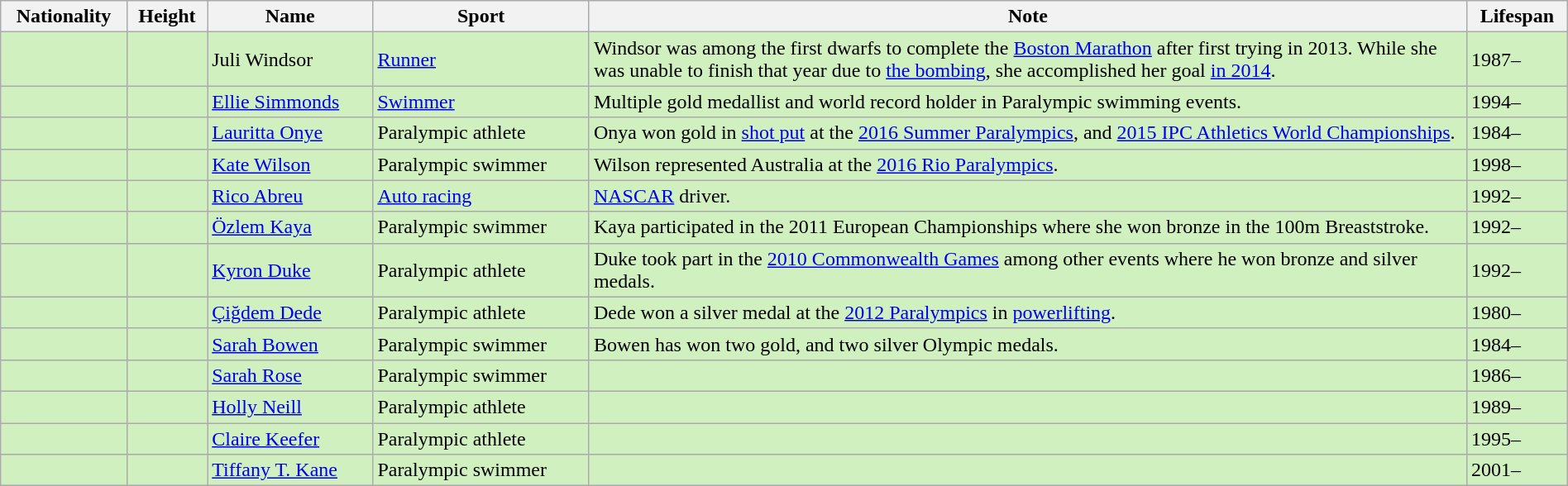<table class="wikitable sortable" style="width:100%;">
<tr>
<th>Nationality</th>
<th>Height</th>
<th>Name</th>
<th>Sport</th>
<th width="700">Note</th>
<th>Lifespan</th>
</tr>
<tr style="background:#d0f0c0;">
<td></td>
<td></td>
<td>Juli Windsor</td>
<td><a href='#'>Runner</a></td>
<td>Windsor was among the first dwarfs to complete the <a href='#'>Boston Marathon</a> after first trying in 2013. While she was unable to finish that year due to <a href='#'>the bombing</a>, she accomplished her goal <a href='#'>in 2014</a>.</td>
<td>1987–</td>
</tr>
<tr style="background:#d0f0c0;">
<td></td>
<td></td>
<td><a href='#'>Ellie Simmonds</a></td>
<td><a href='#'>Swimmer</a></td>
<td>Multiple gold medallist and world record holder in Paralympic swimming events.</td>
<td>1994–</td>
</tr>
<tr style="background:#d0f0c0;">
<td></td>
<td></td>
<td><a href='#'>Lauritta Onye</a></td>
<td>Paralympic athlete</td>
<td>Onya won gold in <a href='#'>shot put</a> at the <a href='#'>2016 Summer Paralympics</a>, and <a href='#'>2015 IPC Athletics World Championships</a>.</td>
<td>1984–</td>
</tr>
<tr style="background:#d0f0c0;">
<td></td>
<td></td>
<td><a href='#'>Kate Wilson</a></td>
<td>Paralympic swimmer</td>
<td>Wilson represented Australia at the <a href='#'>2016 Rio Paralympics</a>.</td>
<td>1998–</td>
</tr>
<tr style="background:#d0f0c0;">
<td></td>
<td></td>
<td><a href='#'>Rico Abreu</a></td>
<td><a href='#'>Auto racing</a></td>
<td><a href='#'>NASCAR</a> driver.</td>
<td>1992–</td>
</tr>
<tr style="background:#d0f0c0;">
<td></td>
<td></td>
<td><a href='#'>Özlem Kaya</a></td>
<td>Paralympic swimmer</td>
<td>Kaya participated in the 2011 European Championships where she won bronze in the 100m Breaststroke.</td>
<td>1992–</td>
</tr>
<tr style="background:#d0f0c0;">
<td></td>
<td></td>
<td><a href='#'>Kyron Duke</a></td>
<td>Paralympic athlete</td>
<td>Duke took part in the <a href='#'>2010 Commonwealth Games</a> among other events where he won bronze and silver medals.</td>
<td>1992–</td>
</tr>
<tr style="background:#d0f0c0;">
<td></td>
<td></td>
<td><a href='#'>Çiğdem Dede</a></td>
<td>Paralympic athlete</td>
<td>Dede won a silver medal at the <a href='#'>2012 Paralympics</a> in <a href='#'>powerlifting</a>.</td>
<td>1980–</td>
</tr>
<tr style="background:#d0f0c0;">
<td></td>
<td></td>
<td><a href='#'>Sarah Bowen</a></td>
<td>Paralympic swimmer</td>
<td>Bowen has won two gold, and two silver Olympic medals.</td>
<td>1984–</td>
</tr>
<tr style="background:#d0f0c0;">
<td></td>
<td></td>
<td><a href='#'>Sarah Rose</a></td>
<td>Paralympic swimmer</td>
<td></td>
<td>1986–</td>
</tr>
<tr style="background:#d0f0c0;">
<td></td>
<td></td>
<td><a href='#'>Holly Neill</a></td>
<td>Paralympic athlete</td>
<td></td>
<td>1989–</td>
</tr>
<tr style="background:#d0f0c0;">
<td></td>
<td></td>
<td><a href='#'>Claire Keefer</a></td>
<td>Paralympic athlete</td>
<td></td>
<td>1995–</td>
</tr>
<tr style="background:#d0f0c0;">
<td></td>
<td></td>
<td><a href='#'>Tiffany T. Kane</a></td>
<td>Paralympic swimmer</td>
<td></td>
<td>2001–</td>
</tr>
</table>
